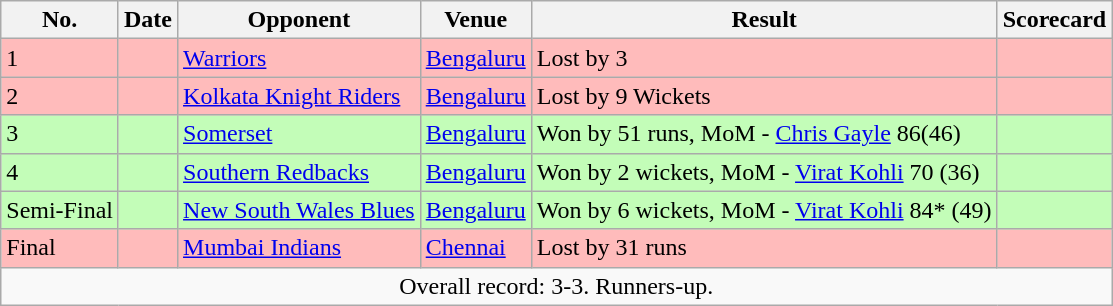<table class="wikitable sortable">
<tr>
<th>No.</th>
<th>Date</th>
<th>Opponent</th>
<th>Venue</th>
<th>Result</th>
<th>Scorecard</th>
</tr>
<tr style="background:#fbb;">
<td>1</td>
<td></td>
<td><a href='#'>Warriors</a></td>
<td><a href='#'>Bengaluru</a></td>
<td>Lost by 3</td>
<td></td>
</tr>
<tr style="background:#fbb;">
<td>2</td>
<td></td>
<td><a href='#'>Kolkata Knight Riders</a></td>
<td><a href='#'>Bengaluru</a></td>
<td>Lost by 9 Wickets</td>
<td></td>
</tr>
<tr style="background:#c3fdb8;">
<td>3</td>
<td></td>
<td><a href='#'>Somerset</a></td>
<td><a href='#'>Bengaluru</a></td>
<td>Won by 51 runs, MoM - <a href='#'>Chris Gayle</a> 86(46)</td>
<td></td>
</tr>
<tr style="background:#c3fdb8;">
<td>4</td>
<td></td>
<td><a href='#'>Southern Redbacks</a></td>
<td><a href='#'>Bengaluru</a></td>
<td>Won by 2 wickets, MoM -  <a href='#'>Virat Kohli</a> 70 (36)</td>
<td></td>
</tr>
<tr style="background:#c3fdb8;">
<td>Semi-Final</td>
<td></td>
<td><a href='#'>New South Wales Blues</a></td>
<td><a href='#'>Bengaluru</a></td>
<td>Won by 6 wickets, MoM -  <a href='#'>Virat Kohli</a> 84* (49)</td>
<td></td>
</tr>
<tr style="background:#fbb;">
<td>Final</td>
<td></td>
<td><a href='#'>Mumbai Indians</a></td>
<td><a href='#'>Chennai</a></td>
<td>Lost by 31 runs</td>
<td></td>
</tr>
<tr>
<td colspan="6" style="text-align:center;">Overall record: 3-3. Runners-up.</td>
</tr>
</table>
